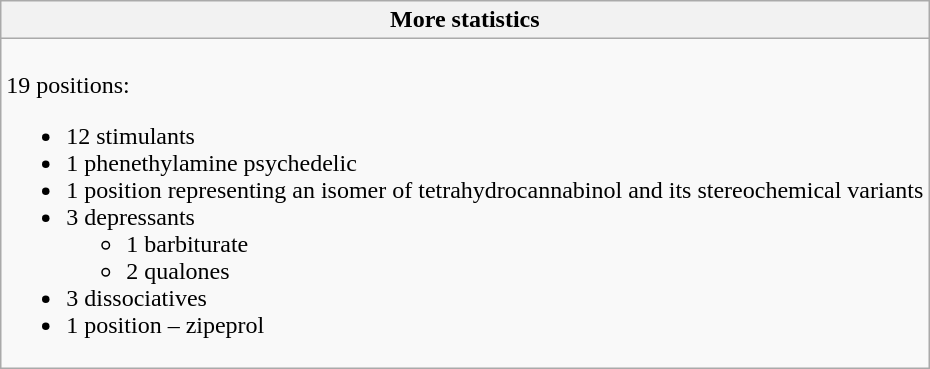<table class="wikitable collapsible collapsed">
<tr>
<th>More statistics</th>
</tr>
<tr>
<td><br>19 positions:<ul><li>12 stimulants</li><li>1 phenethylamine psychedelic</li><li>1 position representing an isomer of tetrahydrocannabinol and its stereochemical variants</li><li>3 depressants<ul><li>1 barbiturate</li><li>2 qualones</li></ul></li><li>3 dissociatives</li><li>1 position – zipeprol</li></ul></td>
</tr>
</table>
